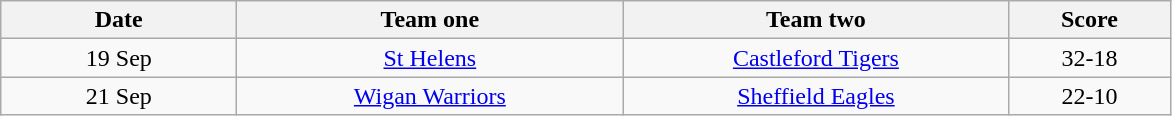<table class="wikitable" style="text-align: center">
<tr>
<th width=150>Date</th>
<th width=250>Team one</th>
<th width=250>Team two</th>
<th width=100>Score</th>
</tr>
<tr>
<td>19 Sep</td>
<td><a href='#'>St Helens</a></td>
<td><a href='#'>Castleford Tigers</a></td>
<td>32-18</td>
</tr>
<tr>
<td>21 Sep</td>
<td><a href='#'>Wigan Warriors</a></td>
<td><a href='#'>Sheffield Eagles</a></td>
<td>22-10</td>
</tr>
</table>
